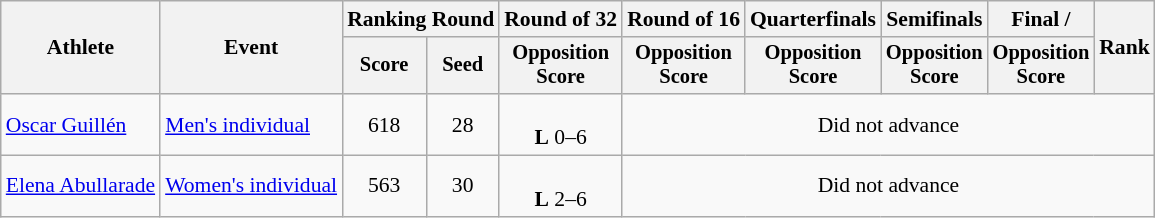<table class="wikitable" style="font-size:90%">
<tr>
<th rowspan="2">Athlete</th>
<th rowspan="2">Event</th>
<th colspan="2">Ranking Round</th>
<th>Round of 32</th>
<th>Round of 16</th>
<th>Quarterfinals</th>
<th>Semifinals</th>
<th>Final / </th>
<th rowspan="2">Rank</th>
</tr>
<tr style="font-size:95%">
<th>Score</th>
<th>Seed</th>
<th>Opposition<br>Score</th>
<th>Opposition<br>Score</th>
<th>Opposition<br>Score</th>
<th>Opposition<br>Score</th>
<th>Opposition<br>Score</th>
</tr>
<tr align=center>
<td align=left><a href='#'>Oscar Guillén</a></td>
<td align=left><a href='#'>Men's individual</a></td>
<td>618</td>
<td>28</td>
<td><br><strong>L</strong> 0–6</td>
<td colspan="5">Did not advance</td>
</tr>
<tr align=center>
<td align=left><a href='#'>Elena Abullarade</a></td>
<td align=left><a href='#'>Women's individual</a></td>
<td>563</td>
<td>30</td>
<td><br><strong>L</strong> 2–6</td>
<td colspan="5">Did not advance</td>
</tr>
</table>
